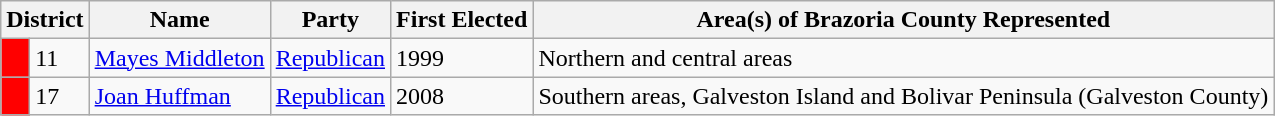<table class=wikitable>
<tr>
<th colspan=2 align=center valign=bottom><strong>District</strong></th>
<th align=center valign=bottom><strong>Name</strong></th>
<th align=center valign=bottom><strong>Party</strong></th>
<th align=center valign=bottom><strong>First Elected</strong></th>
<th align=center valign=bottom><strong>Area(s) of Brazoria County Represented</strong></th>
</tr>
<tr>
<td bgcolor="red"> </td>
<td>11</td>
<td><a href='#'>Mayes Middleton </a></td>
<td><a href='#'>Republican</a></td>
<td>1999</td>
<td>Northern and central areas</td>
</tr>
<tr>
<td bgcolor="red"> </td>
<td>17</td>
<td><a href='#'>Joan Huffman</a></td>
<td><a href='#'>Republican</a></td>
<td>2008</td>
<td>Southern areas, Galveston Island and Bolivar Peninsula (Galveston County)</td>
</tr>
</table>
